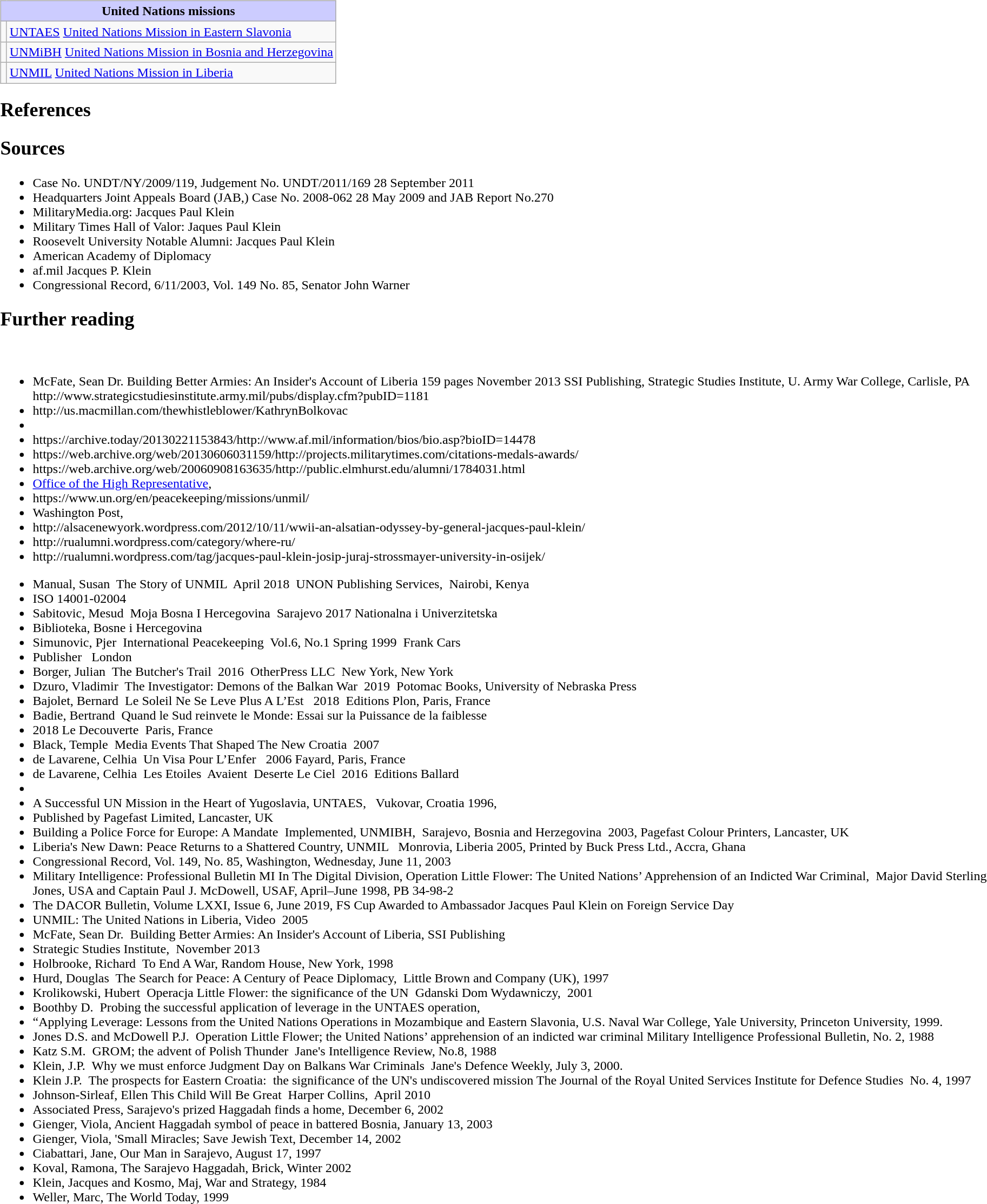<table style="width:100%;">
<tr>
<td valign="top"><br><table class="wikitable">
<tr style="background:#ccf; text-align:center;">
<td colspan=2><strong>United Nations missions</strong></td>
</tr>
<tr>
<td></td>
<td><a href='#'>UNTAES</a> <a href='#'>United Nations Mission in Eastern Slavonia</a></td>
</tr>
<tr>
<td></td>
<td><a href='#'>UNMiBH</a> <a href='#'>United Nations Mission in Bosnia and Herzegovina</a></td>
</tr>
<tr>
<td></td>
<td><a href='#'>UNMIL</a> <a href='#'>United Nations Mission in Liberia</a></td>
</tr>
</table>
<h2>References</h2><h2>Sources</h2><ul><li>Case No. UNDT/NY/2009/119, Judgement No. UNDT/2011/169 28 September 2011</li><li>Headquarters Joint Appeals Board (JAB,) Case No. 2008-062 28 May 2009 and JAB Report No.270</li><li>MilitaryMedia.org: Jacques Paul Klein</li><li>Military Times Hall of Valor: Jaques Paul Klein</li><li>Roosevelt University Notable Alumni: Jacques Paul Klein</li><li>American Academy of Diplomacy</li><li>af.mil Jacques P. Klein</li><li>Congressional Record, 6/11/2003, Vol. 149 No. 85, Senator John Warner</li></ul><h2>Further reading</h2><br><ul><li>McFate, Sean Dr. Building Better Armies: An Insider's Account of Liberia 159 pages November 2013 SSI Publishing, Strategic Studies Institute, U. Army War College, Carlisle, PA http://www.strategicstudiesinstitute.army.mil/pubs/display.cfm?pubID=1181 </li><li>http://us.macmillan.com/thewhistleblower/KathrynBolkovac </li><li></li><li>https://archive.today/20130221153843/http://www.af.mil/information/bios/bio.asp?bioID=14478</li><li>https://web.archive.org/web/20130606031159/http://projects.militarytimes.com/citations-medals-awards/</li><li>https://web.archive.org/web/20060908163635/http://public.elmhurst.edu/alumni/1784031.html</li><li><a href='#'>Office of the High Representative</a>, </li><li>https://www.un.org/en/peacekeeping/missions/unmil/</li><li>Washington Post, </li><li>http://alsacenewyork.wordpress.com/2012/10/11/wwii-an-alsatian-odyssey-by-general-jacques-paul-klein/</li><li>http://rualumni.wordpress.com/category/where-ru/ </li><li>http://rualumni.wordpress.com/tag/jacques-paul-klein-josip-juraj-strossmayer-university-in-osijek/ </li></ul><ul><li>Manual, Susan  The Story of UNMIL  April 2018  UNON Publishing Services,  Nairobi, Kenya</li><li>ISO 14001-02004</li><li>Sabitovic, Mesud  Moja Bosna I Hercegovina  Sarajevo 2017 Nationalna i Univerzitetska</li><li>Biblioteka, Bosne i Hercegovina</li><li>Simunovic, Pjer  International Peacekeeping  Vol.6, No.1 Spring 1999  Frank Cars</li><li>Publisher   London</li><li>Borger, Julian  The Butcher's Trail  2016  OtherPress LLC  New York, New York</li><li>Dzuro, Vladimir  The Investigator: Demons of the Balkan War  2019  Potomac Books, University of Nebraska Press</li><li>Bajolet, Bernard  Le Soleil Ne Se Leve Plus A L’Est   2018  Editions Plon, Paris, France</li><li>Badie, Bertrand  Quand le Sud reinvete le Monde: Essai sur la Puissance de la faiblesse  </li><li>2018 Le Decouverte  Paris, France</li><li>Black, Temple  Media Events That Shaped The New Croatia  2007 </li><li>de Lavarene, Celhia  Un Visa Pour L’Enfer   2006 Fayard, Paris, France</li><li>de Lavarene, Celhia  Les Etoiles  Avaient  Deserte Le Ciel  2016  Editions Ballard</li><li></li><li>A Successful UN Mission in the Heart of Yugoslavia, UNTAES,   Vukovar, Croatia 1996,</li><li>Published by Pagefast Limited, Lancaster, UK</li><li>Building a Police Force for Europe: A Mandate  Implemented, UNMIBH,  Sarajevo, Bosnia and Herzegovina  2003, Pagefast Colour Printers, Lancaster, UK</li><li>Liberia's New Dawn: Peace Returns to a Shattered Country, UNMIL   Monrovia, Liberia 2005, Printed by Buck Press Ltd., Accra, Ghana</li><li>Congressional Record, Vol. 149, No. 85, Washington, Wednesday, June 11, 2003</li><li>Military Intelligence: Professional Bulletin MI In The Digital Division, Operation Little Flower: The United Nations’ Apprehension of an Indicted War Criminal,  Major David Sterling Jones, USA and Captain Paul J. McDowell, USAF, April–June 1998, PB 34-98-2</li><li>The DACOR Bulletin, Volume LXXI, Issue 6, June 2019, FS Cup Awarded to Ambassador Jacques Paul Klein on Foreign Service Day</li><li>UNMIL: The United Nations in Liberia, Video  2005</li><li>McFate, Sean Dr.  Building Better Armies: An Insider's Account of Liberia, SSI Publishing</li><li>Strategic Studies Institute,  November 2013</li><li>Holbrooke, Richard  To End A War, Random House, New York, 1998</li><li>Hurd, Douglas  The Search for Peace: A Century of Peace Diplomacy,  Little Brown and Company (UK), 1997</li><li>Krolikowski, Hubert  Operacja Little Flower: the significance of the UN  Gdanski Dom Wydawniczy,  2001</li><li>Boothby D.  Probing the successful application of leverage in the UNTAES operation,</li><li>“Applying Leverage: Lessons from the United Nations Operations in Mozambique and Eastern Slavonia, U.S. Naval War College, Yale University, Princeton University, 1999.</li><li>Jones D.S. and McDowell P.J.  Operation Little Flower; the United Nations’ apprehension of an indicted war criminal Military Intelligence Professional Bulletin, No. 2, 1988</li><li>Katz S.M.  GROM; the advent of Polish Thunder  Jane's Intelligence Review, No.8, 1988</li><li>Klein, J.P.  Why we must enforce Judgment Day on Balkans War Criminals  Jane's Defence Weekly, July 3, 2000.</li><li>Klein J.P.  The prospects for Eastern Croatia:  the significance of the UN's undiscovered mission The Journal of the Royal United Services Institute for Defence Studies  No. 4, 1997</li><li>Johnson-Sirleaf, Ellen This Child Will Be Great  Harper Collins,  April 2010</li><li>Associated Press, Sarajevo's prized Haggadah finds a home, December 6, 2002</li><li>Gienger, Viola, Ancient Haggadah symbol of peace in battered Bosnia, January 13, 2003</li><li>Gienger, Viola, 'Small Miracles; Save Jewish Text, December 14, 2002</li><li>Ciabattari, Jane, Our Man in Sarajevo, August 17, 1997</li><li>Koval, Ramona, The Sarajevo Haggadah, Brick, Winter 2002</li><li>Klein, Jacques and Kosmo, Maj, War and Strategy, 1984</li><li>Weller, Marc, The World Today, 1999</li></ul></td>
</tr>
</table>
